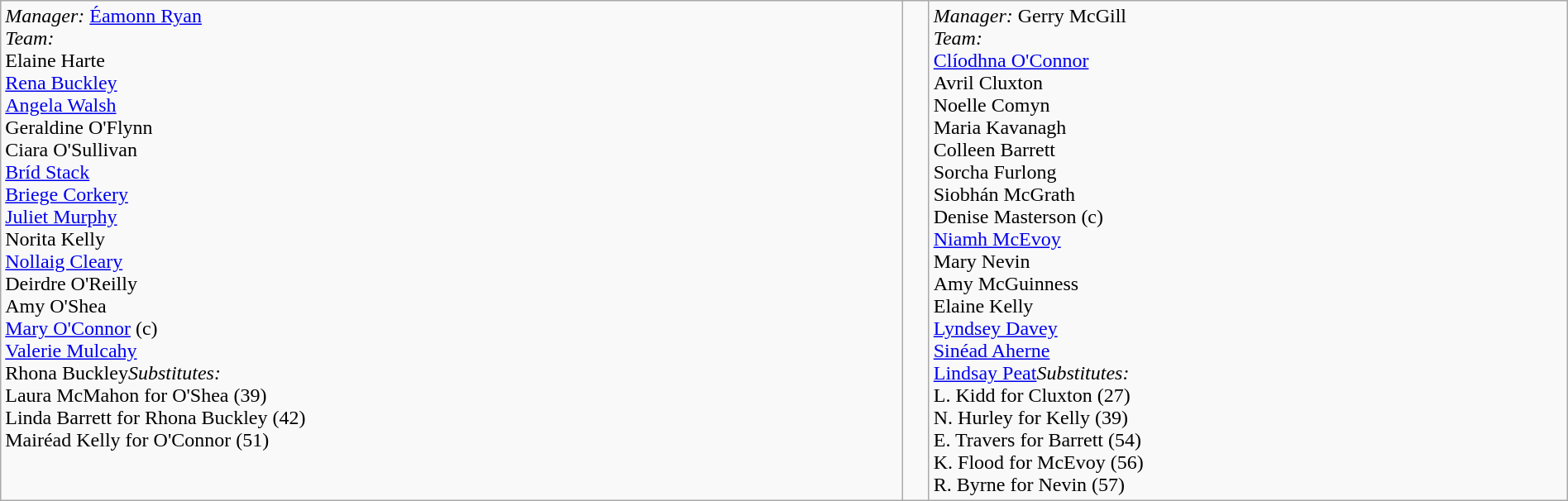<table border=0 class="wikitable" width=100%>
<tr>
<td valign=top><em>Manager:</em> <a href='#'>Éamonn Ryan</a><br><em>Team:</em><br> Elaine Harte<br> <a href='#'>Rena Buckley</a><br> <a href='#'>Angela Walsh</a><br> Geraldine O'Flynn<br> Ciara O'Sullivan<br> <a href='#'>Bríd Stack</a><br> <a href='#'>Briege Corkery</a><br> <a href='#'>Juliet Murphy</a><br> Norita Kelly<br> <a href='#'>Nollaig Cleary</a><br> Deirdre O'Reilly<br> Amy O'Shea<br> <a href='#'>Mary O'Connor</a> (c)<br> <a href='#'>Valerie Mulcahy</a><br> Rhona Buckley<em>Substitutes:</em><br>Laura McMahon for O'Shea (39)<br>Linda Barrett for Rhona Buckley (42)<br>Mairéad Kelly for O'Connor (51)</td>
<td valign=middle align=center><br></td>
<td valign=top><em>Manager:</em> Gerry McGill<br><em>Team:</em><br> <a href='#'>Clíodhna O'Connor</a><br> Avril Cluxton<br> Noelle Comyn<br> Maria Kavanagh<br> Colleen Barrett<br> Sorcha Furlong<br> Siobhán McGrath<br> Denise Masterson (c)<br> <a href='#'>Niamh McEvoy</a><br> Mary Nevin<br> Amy McGuinness<br> Elaine Kelly<br> <a href='#'>Lyndsey Davey</a><br> <a href='#'>Sinéad Aherne</a><br> <a href='#'>Lindsay Peat</a><em>Substitutes:</em><br>L. Kidd for Cluxton (27)<br>N. Hurley for Kelly (39)<br>E. Travers for Barrett (54)<br>K. Flood for McEvoy (56)<br>R. Byrne for Nevin (57)</td>
</tr>
</table>
